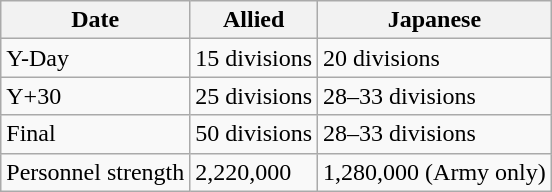<table class="wikitable">
<tr>
<th>Date</th>
<th>Allied</th>
<th>Japanese</th>
</tr>
<tr>
<td>Y-Day</td>
<td>15 divisions</td>
<td>20 divisions</td>
</tr>
<tr>
<td>Y+30</td>
<td>25 divisions</td>
<td>28–33 divisions</td>
</tr>
<tr>
<td>Final</td>
<td>50 divisions</td>
<td>28–33 divisions</td>
</tr>
<tr>
<td>Personnel strength</td>
<td>2,220,000</td>
<td>1,280,000 (Army only)</td>
</tr>
</table>
